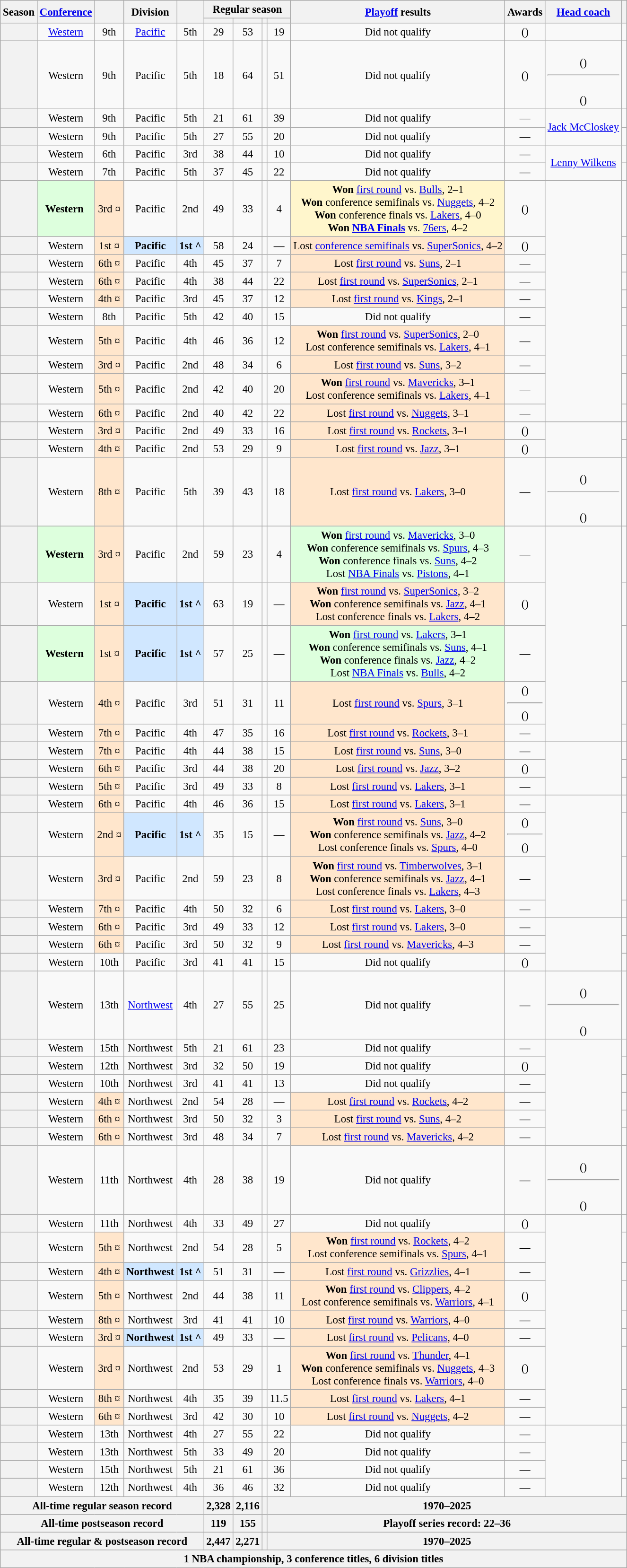<table class="wikitable sortable plainrowheaders" style="text-align:center; font-size:95%">
<tr>
<th scope="col" rowspan="2">Season</th>
<th scope="col" rowspan="2"><a href='#'>Conference</a></th>
<th scope="col" rowspan="2"></th>
<th scope="col" rowspan="2">Division</th>
<th scope="col" rowspan="2"></th>
<th scope="colgroup" colspan="4">Regular season</th>
<th scope="col" rowspan="2" class="unsortable"><a href='#'>Playoff</a> results</th>
<th scope="col" rowspan="2" class="unsortable">Awards</th>
<th scope="col" rowspan="2"><a href='#'>Head coach</a></th>
<th scope="col" rowspan="2" class="unsortable"></th>
</tr>
<tr>
<th scope="col"></th>
<th scope="col"></th>
<th scope="col"></th>
<th scope="col"><a href='#'></a></th>
</tr>
<tr>
<th scope="row" style="text-align:center;"></th>
<td align=center><a href='#'>Western</a></td>
<td align=center>9th</td>
<td align=center><a href='#'>Pacific</a></td>
<td align=center>5th</td>
<td align=center>29</td>
<td align=center>53</td>
<td align=center></td>
<td align=center>19</td>
<td align=center>Did not qualify</td>
<td align=center> ()</td>
<td align=center></td>
<td align=center></td>
</tr>
<tr>
<th scope="row" style="text-align:center;"></th>
<td align=center>Western</td>
<td align=center>9th</td>
<td align=center>Pacific</td>
<td align=center>5th</td>
<td align=center>18</td>
<td align=center>64</td>
<td align=center></td>
<td align=center>51</td>
<td align=center>Did not qualify</td>
<td align=center> ()</td>
<td align=center><br>()<hr><br>()</td>
<td align=center></td>
</tr>
<tr>
<th scope="row" style="text-align:center;"></th>
<td align=center>Western</td>
<td align=center>9th</td>
<td align=center>Pacific</td>
<td align=center>5th</td>
<td align=center>21</td>
<td align=center>61</td>
<td align=center></td>
<td align=center>39</td>
<td align=center>Did not qualify</td>
<td align=center>—</td>
<td rowspan=2 align=center><a href='#'>Jack McCloskey</a></td>
<td align=center></td>
</tr>
<tr>
<th scope="row" style="text-align:center;"></th>
<td align=center>Western</td>
<td align=center>9th</td>
<td align=center>Pacific</td>
<td align=center>5th</td>
<td align=center>27</td>
<td align=center>55</td>
<td align=center></td>
<td align=center>20</td>
<td align=center>Did not qualify</td>
<td align=center>—</td>
<td align=center></td>
</tr>
<tr>
<th scope="row" style="text-align:center;"></th>
<td align=center>Western</td>
<td align=center>6th</td>
<td align=center>Pacific</td>
<td align=center>3rd</td>
<td align=center>38</td>
<td align=center>44</td>
<td align=center></td>
<td align=center>10</td>
<td align=center>Did not qualify</td>
<td align=center>—</td>
<td rowspan=2 align=center><a href='#'>Lenny Wilkens</a></td>
<td align=center></td>
</tr>
<tr>
<th scope="row" style="text-align:center;"></th>
<td align=center>Western</td>
<td align=center>7th</td>
<td align=center>Pacific</td>
<td align=center>5th</td>
<td align=center>37</td>
<td align=center>45</td>
<td align=center></td>
<td align=center>22</td>
<td align=center>Did not qualify</td>
<td align=center>—</td>
<td align=center></td>
</tr>
<tr>
<th scope="row" style="text-align:center;"></th>
<td align=center bgcolor="#ddffdd"><strong>Western </strong></td>
<td align=center bgcolor="#ffe6cc">3rd ¤</td>
<td align=center>Pacific</td>
<td align=center>2nd</td>
<td align=center>49</td>
<td align=center>33</td>
<td align=center></td>
<td align=center>4</td>
<td align=center bgcolor="#fff6cc"><strong>Won</strong> <a href='#'>first round</a> vs. <a href='#'>Bulls</a>, 2–1<br><strong>Won</strong> conference semifinals vs. <a href='#'>Nuggets</a>, 4–2<br><strong>Won</strong> conference finals vs. <a href='#'>Lakers</a>, 4–0<br><strong>Won <a href='#'>NBA Finals</a></strong> vs. <a href='#'>76ers</a>, 4–2 </td>
<td align=center> ()</td>
<td rowspan=10 align=center></td>
<td align=center></td>
</tr>
<tr>
<th scope="row" style="text-align:center;"></th>
<td align=center>Western</td>
<td align=center bgcolor="#ffe6cc">1st ¤</td>
<td align=center bgcolor="#d0e7ff"><strong>Pacific</strong></td>
<td align=center bgcolor="#d0e7ff"><strong>1st ^</strong></td>
<td align=center>58</td>
<td align=center>24</td>
<td align=center></td>
<td align=center>—</td>
<td align=center bgcolor="#ffe6cc">Lost <a href='#'>conference semifinals</a> vs. <a href='#'>SuperSonics</a>, 4–2</td>
<td align=center> (<a href='#'></a>)</td>
<td align=center></td>
</tr>
<tr>
<th scope="row" style="text-align:center;"></th>
<td align=center>Western</td>
<td align=center bgcolor="#ffe6cc">6th ¤</td>
<td align=center>Pacific</td>
<td align=center>4th</td>
<td align=center>45</td>
<td align=center>37</td>
<td align=center></td>
<td align=center>7</td>
<td align=center bgcolor="#ffe6cc">Lost <a href='#'>first round</a> vs. <a href='#'>Suns</a>, 2–1</td>
<td align=center>—</td>
<td align=center></td>
</tr>
<tr>
<th scope="row" style="text-align:center;"></th>
<td align=center>Western</td>
<td align=center bgcolor="#ffe6cc">6th ¤</td>
<td align=center>Pacific</td>
<td align=center>4th</td>
<td align=center>38</td>
<td align=center>44</td>
<td align=center></td>
<td align=center>22</td>
<td align=center bgcolor="#ffe6cc">Lost <a href='#'>first round</a> vs. <a href='#'>SuperSonics</a>, 2–1</td>
<td align=center>—</td>
<td align=center></td>
</tr>
<tr>
<th scope="row" style="text-align:center;"></th>
<td align=center>Western</td>
<td align=center bgcolor="#ffe6cc">4th ¤</td>
<td align=center>Pacific</td>
<td align=center>3rd</td>
<td align=center>45</td>
<td align=center>37</td>
<td align=center></td>
<td align=center>12</td>
<td align=center bgcolor="#ffe6cc">Lost <a href='#'>first round</a> vs. <a href='#'>Kings</a>, 2–1</td>
<td align=center>—</td>
<td align=center></td>
</tr>
<tr>
<th scope="row" style="text-align:center;"></th>
<td align=center>Western</td>
<td align=center>8th</td>
<td align=center>Pacific</td>
<td align=center>5th</td>
<td align=center>42</td>
<td align=center>40</td>
<td align=center></td>
<td align=center>15</td>
<td align=center>Did not qualify</td>
<td align=center>—</td>
<td align=center></td>
</tr>
<tr>
<th scope="row" style="text-align:center;"></th>
<td align=center>Western</td>
<td align=center bgcolor="#ffe6cc">5th ¤</td>
<td align=center>Pacific</td>
<td align=center>4th</td>
<td align=center>46</td>
<td align=center>36</td>
<td align=center></td>
<td align=center>12</td>
<td align=center bgcolor="#ffe6cc"><strong>Won</strong> <a href='#'>first round</a> vs. <a href='#'>SuperSonics</a>, 2–0<br>Lost conference semifinals vs. <a href='#'>Lakers</a>, 4–1</td>
<td align=center>—</td>
<td align=center></td>
</tr>
<tr>
<th scope="row" style="text-align:center;"></th>
<td align=center>Western</td>
<td align=center bgcolor="#ffe6cc">3rd ¤</td>
<td align=center>Pacific</td>
<td align=center>2nd</td>
<td align=center>48</td>
<td align=center>34</td>
<td align=center></td>
<td align=center>6</td>
<td align=center bgcolor="#ffe6cc">Lost <a href='#'>first round</a> vs. <a href='#'>Suns</a>, 3–2</td>
<td align=center>—</td>
<td align=center></td>
</tr>
<tr>
<th scope="row" style="text-align:center;"></th>
<td align=center>Western</td>
<td align=center bgcolor="#ffe6cc">5th ¤</td>
<td align=center>Pacific</td>
<td align=center>2nd</td>
<td align=center>42</td>
<td align=center>40</td>
<td align=center></td>
<td align=center>20</td>
<td align=center bgcolor="#ffe6cc"><strong>Won</strong> <a href='#'>first round</a> vs. <a href='#'>Mavericks</a>, 3–1<br>Lost conference semifinals vs. <a href='#'>Lakers</a>, 4–1</td>
<td align=center>—</td>
<td align=center></td>
</tr>
<tr>
<th scope="row" style="text-align:center;"></th>
<td align=center>Western</td>
<td align=center bgcolor="#ffe6cc">6th ¤</td>
<td align=center>Pacific</td>
<td align=center>2nd</td>
<td align=center>40</td>
<td align=center>42</td>
<td align=center></td>
<td align=center>22</td>
<td align=center bgcolor="#ffe6cc">Lost <a href='#'>first round</a> vs. <a href='#'>Nuggets</a>, 3–1</td>
<td align=center>—</td>
<td align=center></td>
</tr>
<tr>
<th scope="row" style="text-align:center;"></th>
<td align=center>Western</td>
<td align=center bgcolor="#ffe6cc">3rd ¤</td>
<td align=center>Pacific</td>
<td align=center>2nd</td>
<td align=center>49</td>
<td align=center>33</td>
<td align=center></td>
<td align=center>16</td>
<td align=center bgcolor="#ffe6cc">Lost <a href='#'>first round</a> vs. <a href='#'>Rockets</a>, 3–1</td>
<td align=center> ()</td>
<td rowspan=2 align=center></td>
<td align=center></td>
</tr>
<tr>
<th scope="row" style="text-align:center;"></th>
<td align=center>Western</td>
<td align=center bgcolor="#ffe6cc">4th ¤</td>
<td align=center>Pacific</td>
<td align=center>2nd</td>
<td align=center>53</td>
<td align=center>29</td>
<td align=center></td>
<td align=center>9</td>
<td align=center bgcolor="#ffe6cc">Lost <a href='#'>first round</a> vs. <a href='#'>Jazz</a>, 3–1</td>
<td align=center> ()</td>
<td align=center></td>
</tr>
<tr>
<th scope="row" style="text-align:center;"></th>
<td align=center>Western</td>
<td align=center bgcolor="#ffe6cc">8th ¤</td>
<td align=center>Pacific</td>
<td align=center>5th</td>
<td align=center>39</td>
<td align=center>43</td>
<td align=center></td>
<td align=center>18</td>
<td align=center bgcolor="#ffe6cc">Lost <a href='#'>first round</a> vs. <a href='#'>Lakers</a>, 3–0</td>
<td align=center>—</td>
<td align=center><br>()<hr><br>()</td>
<td align=center></td>
</tr>
<tr>
<th scope="row" style="text-align:center;"></th>
<td align=center bgcolor="#ddffdd"><strong>Western </strong></td>
<td align=center bgcolor="#ffe6cc">3rd ¤</td>
<td align=center>Pacific</td>
<td align=center>2nd</td>
<td align=center>59</td>
<td align=center>23</td>
<td align=center></td>
<td align=center>4</td>
<td align=center bgcolor="#ddffdd"><strong>Won</strong> <a href='#'>first round</a> vs. <a href='#'>Mavericks</a>, 3–0<br><strong>Won</strong> conference semifinals vs. <a href='#'>Spurs</a>, 4–3<br><strong>Won</strong> conference finals vs. <a href='#'>Suns</a>, 4–2<br>Lost <a href='#'>NBA Finals</a> vs. <a href='#'>Pistons</a>, 4–1 </td>
<td align=center>—</td>
<td rowspan=5 align=center></td>
<td align=center></td>
</tr>
<tr>
<th scope="row" style="text-align:center;"></th>
<td align=center>Western</td>
<td align=center bgcolor="#ffe6cc">1st ¤</td>
<td align=center bgcolor="#d0e7ff"><strong>Pacific</strong></td>
<td align=center bgcolor="#d0e7ff"><strong>1st ^</strong></td>
<td align=center>63</td>
<td align=center>19</td>
<td align=center></td>
<td align=center>—</td>
<td align=center bgcolor="#ffe6cc"><strong>Won</strong> <a href='#'>first round</a> vs. <a href='#'>SuperSonics</a>, 3–2<br><strong>Won</strong> conference semifinals vs. <a href='#'>Jazz</a>, 4–1<br>Lost conference finals vs. <a href='#'>Lakers</a>, 4–2</td>
<td align=center> ()</td>
<td align=center></td>
</tr>
<tr>
<th scope="row" style="text-align:center;"></th>
<td align=center bgcolor="#ddffdd"><strong>Western </strong></td>
<td align=center bgcolor="#ffe6cc">1st ¤</td>
<td align=center bgcolor="#d0e7ff"><strong>Pacific</strong></td>
<td align=center bgcolor="#d0e7ff"><strong>1st ^</strong></td>
<td align=center>57</td>
<td align=center>25</td>
<td align=center></td>
<td align=center>—</td>
<td align=center bgcolor="#ddffdd"><strong>Won</strong> <a href='#'>first round</a> vs. <a href='#'>Lakers</a>, 3–1<br><strong>Won</strong> conference semifinals vs. <a href='#'>Suns</a>, 4–1<br><strong>Won</strong> conference finals vs. <a href='#'>Jazz</a>, 4–2<br>Lost <a href='#'>NBA Finals</a> vs. <a href='#'>Bulls</a>, 4–2 </td>
<td align=center>—</td>
<td align=center></td>
</tr>
<tr>
<th scope="row" style="text-align:center;"></th>
<td align=center>Western</td>
<td align=center bgcolor="#ffe6cc">4th ¤</td>
<td align=center>Pacific</td>
<td align=center>3rd</td>
<td align=center>51</td>
<td align=center>31</td>
<td align=center></td>
<td align=center>11</td>
<td align=center bgcolor="#ffe6cc">Lost <a href='#'>first round</a> vs. <a href='#'>Spurs</a>, 3–1</td>
<td align=center> ()<hr> ()</td>
<td align=center></td>
</tr>
<tr>
<th scope="row" style="text-align:center;"></th>
<td align=center>Western</td>
<td align=center bgcolor="#ffe6cc">7th ¤</td>
<td align=center>Pacific</td>
<td align=center>4th</td>
<td align=center>47</td>
<td align=center>35</td>
<td align=center></td>
<td align=center>16</td>
<td align=center bgcolor="#ffe6cc">Lost <a href='#'>first round</a> vs. <a href='#'>Rockets</a>, 3–1</td>
<td align=center>—</td>
<td align=center></td>
</tr>
<tr>
<th scope="row" style="text-align:center;"></th>
<td align=center>Western</td>
<td align=center bgcolor="#ffe6cc">7th ¤</td>
<td align=center>Pacific</td>
<td align=center>4th</td>
<td align=center>44</td>
<td align=center>38</td>
<td align=center></td>
<td align=center>15</td>
<td align=center bgcolor="#ffe6cc">Lost <a href='#'>first round</a> vs. <a href='#'>Suns</a>, 3–0</td>
<td align=center>—</td>
<td rowspan=3 align=center></td>
<td align=center></td>
</tr>
<tr>
<th scope="row" style="text-align:center;"></th>
<td align=center>Western</td>
<td align=center bgcolor="#ffe6cc">6th ¤</td>
<td align=center>Pacific</td>
<td align=center>3rd</td>
<td align=center>44</td>
<td align=center>38</td>
<td align=center></td>
<td align=center>20</td>
<td align=center bgcolor="#ffe6cc">Lost <a href='#'>first round</a> vs. <a href='#'>Jazz</a>, 3–2</td>
<td align=center> ()</td>
<td align=center></td>
</tr>
<tr>
<th scope="row" style="text-align:center;"></th>
<td align=center>Western</td>
<td align=center bgcolor="#ffe6cc">5th ¤</td>
<td align=center>Pacific</td>
<td align=center>3rd</td>
<td align=center>49</td>
<td align=center>33</td>
<td align=center></td>
<td align=center>8</td>
<td align=center bgcolor="#ffe6cc">Lost <a href='#'>first round</a> vs. <a href='#'>Lakers</a>, 3–1</td>
<td align=center>—</td>
<td align=center></td>
</tr>
<tr>
<th scope="row" style="text-align:center;"></th>
<td align=center>Western</td>
<td align=center bgcolor="#ffe6cc">6th ¤</td>
<td align=center>Pacific</td>
<td align=center>4th</td>
<td align=center>46</td>
<td align=center>36</td>
<td align=center></td>
<td align=center>15</td>
<td align=center bgcolor="#ffe6cc">Lost <a href='#'>first round</a> vs. <a href='#'>Lakers</a>, 3–1</td>
<td align=center>—</td>
<td rowspan=4 align=center></td>
<td align=center></td>
</tr>
<tr>
<th scope="row" style="text-align:center;"></th>
<td align=center>Western</td>
<td align=center bgcolor="#ffe6cc">2nd ¤</td>
<td align=center bgcolor="#d0e7ff"><strong>Pacific</strong></td>
<td align=center bgcolor="#d0e7ff"><strong>1st ^</strong></td>
<td align=center>35</td>
<td align=center>15</td>
<td align=center></td>
<td align=center>—</td>
<td align=center bgcolor="#ffe6cc"><strong>Won</strong> <a href='#'>first round</a> vs. <a href='#'>Suns</a>, 3–0<br><strong>Won</strong> conference semifinals vs. <a href='#'>Jazz</a>, 4–2<br>Lost conference finals vs. <a href='#'>Spurs</a>, 4–0</td>
<td align=center> ()<hr> ()</td>
<td align=center></td>
</tr>
<tr>
<th scope="row" style="text-align:center;"></th>
<td align=center>Western</td>
<td align=center bgcolor="#ffe6cc">3rd ¤</td>
<td align=center>Pacific</td>
<td align=center>2nd</td>
<td align=center>59</td>
<td align=center>23</td>
<td align=center></td>
<td align=center>8</td>
<td align=center bgcolor="#ffe6cc"><strong>Won</strong> <a href='#'>first round</a> vs. <a href='#'>Timberwolves</a>, 3–1<br><strong>Won</strong> conference semifinals vs. <a href='#'>Jazz</a>, 4–1<br>Lost conference finals vs. <a href='#'>Lakers</a>, 4–3</td>
<td align=center>—</td>
<td align=center></td>
</tr>
<tr>
<th scope="row" style="text-align:center;"></th>
<td align=center>Western</td>
<td align=center bgcolor="#ffe6cc">7th ¤</td>
<td align=center>Pacific</td>
<td align=center>4th</td>
<td align=center>50</td>
<td align=center>32</td>
<td align=center></td>
<td align=center>6</td>
<td align=center bgcolor="#ffe6cc">Lost <a href='#'>first round</a> vs. <a href='#'>Lakers</a>, 3–0</td>
<td align=center>—</td>
<td align=center></td>
</tr>
<tr>
<th scope="row" style="text-align:center;"></th>
<td align=center>Western</td>
<td align=center bgcolor="#ffe6cc">6th ¤</td>
<td align=center>Pacific</td>
<td align=center>3rd</td>
<td align=center>49</td>
<td align=center>33</td>
<td align=center></td>
<td align=center>12</td>
<td align=center bgcolor="#ffe6cc">Lost <a href='#'>first round</a> vs. <a href='#'>Lakers</a>, 3–0</td>
<td align=center>—</td>
<td rowspan=3 align=center></td>
<td align=center></td>
</tr>
<tr>
<th scope="row" style="text-align:center;"></th>
<td align=center>Western</td>
<td align=center bgcolor="#ffe6cc">6th ¤</td>
<td align=center>Pacific</td>
<td align=center>3rd</td>
<td align=center>50</td>
<td align=center>32</td>
<td align=center></td>
<td align=center>9</td>
<td align=center bgcolor="#ffe6cc">Lost <a href='#'>first round</a> vs. <a href='#'>Mavericks</a>, 4–3</td>
<td align=center>—</td>
<td align=center></td>
</tr>
<tr>
<th scope="row" style="text-align:center;"></th>
<td align=center>Western</td>
<td align=center>10th</td>
<td align=center>Pacific</td>
<td align=center>3rd</td>
<td align=center>41</td>
<td align=center>41</td>
<td align=center></td>
<td align=center>15</td>
<td align=center>Did not qualify</td>
<td align=center> ()</td>
<td align=center></td>
</tr>
<tr>
<th scope="row" style="text-align:center;"></th>
<td align=center>Western</td>
<td align=center>13th</td>
<td align=center><a href='#'>Northwest</a></td>
<td align=center>4th</td>
<td align=center>27</td>
<td align=center>55</td>
<td align=center></td>
<td align=center>25</td>
<td align=center>Did not qualify</td>
<td align=center>—</td>
<td align=center><br>()<hr><br>()</td>
<td align=center></td>
</tr>
<tr>
<th scope="row" style="text-align:center;"></th>
<td align=center>Western</td>
<td align=center>15th</td>
<td align=center>Northwest</td>
<td align=center>5th</td>
<td align=center>21</td>
<td align=center>61</td>
<td align=center></td>
<td align=center>23</td>
<td align=center>Did not qualify</td>
<td align=center>—</td>
<td rowspan=6 align=center></td>
<td align=center></td>
</tr>
<tr>
<th scope="row" style="text-align:center;"></th>
<td align=center>Western</td>
<td align=center>12th</td>
<td align=center>Northwest</td>
<td align=center>3rd</td>
<td align=center>32</td>
<td align=center>50</td>
<td align=center></td>
<td align=center>19</td>
<td align=center>Did not qualify</td>
<td align=center> ()</td>
<td align=center></td>
</tr>
<tr>
<th scope="row" style="text-align:center;"></th>
<td align=center>Western</td>
<td align=center>10th</td>
<td align=center>Northwest</td>
<td align=center>3rd</td>
<td align=center>41</td>
<td align=center>41</td>
<td align=center></td>
<td align=center>13</td>
<td align=center>Did not qualify</td>
<td align=center>—</td>
<td align=center></td>
</tr>
<tr>
<th scope="row" style="text-align:center;"></th>
<td align=center>Western</td>
<td align=center bgcolor="#ffe6cc">4th ¤</td>
<td align=center>Northwest</td>
<td align=center>2nd</td>
<td align=center>54</td>
<td align=center>28</td>
<td align=center></td>
<td align=center>—</td>
<td align=center bgcolor="#ffe6cc">Lost <a href='#'>first round</a> vs. <a href='#'>Rockets</a>, 4–2</td>
<td align=center>—</td>
<td align=center></td>
</tr>
<tr>
<th scope="row" style="text-align:center;"></th>
<td align=center>Western</td>
<td align=center bgcolor="#ffe6cc">6th ¤</td>
<td align=center>Northwest</td>
<td align=center>3rd</td>
<td align=center>50</td>
<td align=center>32</td>
<td align=center></td>
<td align=center>3</td>
<td align=center bgcolor="#ffe6cc">Lost <a href='#'>first round</a> vs. <a href='#'>Suns</a>, 4–2</td>
<td align=center>—</td>
<td align=center></td>
</tr>
<tr>
<th scope="row" style="text-align:center;"></th>
<td align=center>Western</td>
<td align=center bgcolor="#ffe6cc">6th ¤</td>
<td align=center>Northwest</td>
<td align=center>3rd</td>
<td align=center>48</td>
<td align=center>34</td>
<td align=center></td>
<td align=center>7</td>
<td align=center bgcolor="#ffe6cc">Lost <a href='#'>first round</a> vs. <a href='#'>Mavericks</a>, 4–2</td>
<td align=center>—</td>
<td align=center></td>
</tr>
<tr>
<th scope="row" style="text-align:center;"></th>
<td align=center>Western</td>
<td align=center>11th</td>
<td align=center>Northwest</td>
<td align=center>4th</td>
<td align=center>28</td>
<td align=center>38</td>
<td align=center></td>
<td align=center>19</td>
<td align=center>Did not qualify</td>
<td align=center>—</td>
<td align=center><br>()<hr><br>()</td>
<td align=center></td>
</tr>
<tr>
<th scope="row" style="text-align:center;"></th>
<td align=center>Western</td>
<td align=center>11th</td>
<td align=center>Northwest</td>
<td align=center>4th</td>
<td align=center>33</td>
<td align=center>49</td>
<td align=center></td>
<td align=center>27</td>
<td align=center>Did not qualify</td>
<td align=center> ()</td>
<td rowspan=9 align=center></td>
<td align=center></td>
</tr>
<tr>
<th scope="row" style="text-align:center;"></th>
<td align=center>Western</td>
<td align=center bgcolor="#ffe6cc">5th ¤</td>
<td align=center>Northwest</td>
<td align=center>2nd</td>
<td align=center>54</td>
<td align=center>28</td>
<td align=center></td>
<td align=center>5</td>
<td align=center bgcolor="#ffe6cc"><strong>Won</strong> <a href='#'>first round</a> vs. <a href='#'>Rockets</a>, 4–2<br>Lost conference semifinals vs. <a href='#'>Spurs</a>, 4–1</td>
<td align=center>—</td>
<td align=center></td>
</tr>
<tr>
<th scope="row" style="text-align:center;"></th>
<td align=center>Western</td>
<td align=center bgcolor="#ffe6cc">4th ¤</td>
<td align=center bgcolor="#d0e7ff"><strong>Northwest</strong></td>
<td align=center bgcolor="#d0e7ff"><strong>1st ^</strong></td>
<td align=center>51</td>
<td align=center>31</td>
<td align=center></td>
<td align=center>—</td>
<td align=center bgcolor="#ffe6cc">Lost <a href='#'>first round</a> vs. <a href='#'>Grizzlies</a>, 4–1</td>
<td align=center>—</td>
<td align=center></td>
</tr>
<tr>
<th scope="row" style="text-align:center;"></th>
<td align=center>Western</td>
<td align=center bgcolor="#ffe6cc">5th ¤</td>
<td align=center>Northwest</td>
<td align=center>2nd</td>
<td align=center>44</td>
<td align=center>38</td>
<td align=center></td>
<td align=center>11</td>
<td align=center bgcolor="#ffe6cc"><strong>Won</strong> <a href='#'>first round</a> vs. <a href='#'>Clippers</a>, 4–2<br>Lost conference semifinals vs. <a href='#'>Warriors</a>, 4–1</td>
<td align=center> ()</td>
<td align=center></td>
</tr>
<tr>
<th scope="row" style="text-align:center;"></th>
<td align=center>Western</td>
<td align=center bgcolor="#ffe6cc">8th ¤</td>
<td align=center>Northwest</td>
<td align=center>3rd</td>
<td align=center>41</td>
<td align=center>41</td>
<td align=center></td>
<td align=center>10</td>
<td align=center bgcolor="#ffe6cc">Lost <a href='#'>first round</a> vs. <a href='#'>Warriors</a>, 4–0</td>
<td align=center>—</td>
<td align=center></td>
</tr>
<tr>
<th scope="row" style="text-align:center;"></th>
<td align=center>Western</td>
<td align=center bgcolor="#ffe6cc">3rd ¤</td>
<td align=center bgcolor="#d0e7ff"><strong>Northwest</strong></td>
<td align=center bgcolor="#d0e7ff"><strong>1st ^</strong></td>
<td align=center>49</td>
<td align=center>33</td>
<td align=center></td>
<td align=center>—</td>
<td align=center bgcolor="#ffe6cc">Lost <a href='#'>first round</a> vs. <a href='#'>Pelicans</a>, 4–0</td>
<td align=center>—</td>
<td align=center></td>
</tr>
<tr>
<th scope="row" style="text-align:center;"></th>
<td align=center>Western</td>
<td align=center bgcolor="#ffe6cc">3rd ¤</td>
<td align=center>Northwest</td>
<td align=center>2nd</td>
<td align=center>53</td>
<td align=center>29</td>
<td align=center></td>
<td align=center>1</td>
<td align=center bgcolor="#ffe6cc"><strong>Won</strong> <a href='#'>first round</a> vs. <a href='#'>Thunder</a>, 4–1<br><strong>Won</strong> conference semifinals vs. <a href='#'>Nuggets</a>, 4–3<br>Lost conference finals vs. <a href='#'>Warriors</a>, 4–0</td>
<td align=center> ()</td>
<td align=center></td>
</tr>
<tr>
<th scope="row" style="text-align:center;"></th>
<td align=center>Western</td>
<td align=center bgcolor="#ffe6cc">8th ¤</td>
<td align=center>Northwest</td>
<td align=center>4th</td>
<td align=center>35</td>
<td align=center>39</td>
<td align=center></td>
<td align=center>11.5</td>
<td align=center bgcolor="#ffe6cc">Lost <a href='#'>first round</a> vs. <a href='#'>Lakers</a>, 4–1</td>
<td align=center>—</td>
<td align=center></td>
</tr>
<tr>
<th scope="row" style="text-align:center;"></th>
<td align=center>Western</td>
<td align=center bgcolor="#ffe6cc">6th ¤</td>
<td align=center>Northwest</td>
<td align=center>3rd</td>
<td align=center>42</td>
<td align=center>30</td>
<td align=center></td>
<td align=center>10</td>
<td align=center bgcolor="#ffe6cc">Lost <a href='#'>first round</a> vs. <a href='#'>Nuggets</a>, 4–2</td>
<td align=center>—</td>
<td align=center></td>
</tr>
<tr>
<th scope="row" style="text-align:center;"></th>
<td align=center>Western</td>
<td align=center>13th</td>
<td align=center>Northwest</td>
<td align=center>4th</td>
<td align=center>27</td>
<td align=center>55</td>
<td align=center></td>
<td align=center>22</td>
<td align=center>Did not qualify</td>
<td align=center>—</td>
<td rowspan=4 align=center></td>
<td align=center></td>
</tr>
<tr>
<th scope="row" style="text-align:center;"></th>
<td align=center>Western</td>
<td align=center>13th</td>
<td align=center>Northwest</td>
<td align=center>5th</td>
<td align=center>33</td>
<td align=center>49</td>
<td align=center></td>
<td align=center>20</td>
<td align=center>Did not qualify</td>
<td align=center>—</td>
<td align=center></td>
</tr>
<tr>
<th scope="row" style="text-align:center;"></th>
<td align=center>Western</td>
<td align=center>15th</td>
<td align=center>Northwest</td>
<td align=center>5th</td>
<td align=center>21</td>
<td align=center>61</td>
<td align=center></td>
<td align=center>36</td>
<td align=center>Did not qualify</td>
<td align=center>—</td>
<td align=center></td>
</tr>
<tr>
<th scope="row" style="text-align:center;"></th>
<td align=center>Western</td>
<td align=center>12th</td>
<td align=center>Northwest</td>
<td align=center>4th</td>
<td align=center>36</td>
<td align=center>46</td>
<td align=center></td>
<td align=center>32</td>
<td align=center>Did not qualify</td>
<td align=center>—</td>
<td align=center></td>
</tr>
<tr class="sortbottom">
<th colspan="5">All-time regular season record</th>
<th>2,328</th>
<th>2,116</th>
<th></th>
<th colspan="5">1970–2025</th>
</tr>
<tr>
<th colspan="5">All-time postseason record</th>
<th>119</th>
<th>155</th>
<th></th>
<th colspan="5">Playoff series record: 22–36</th>
</tr>
<tr>
<th colspan="5">All-time regular & postseason record</th>
<th>2,447</th>
<th>2,271</th>
<th></th>
<th colspan="5">1970–2025</th>
</tr>
<tr>
<th colspan="13">1 NBA championship, 3 conference titles, 6 division titles</th>
</tr>
</table>
